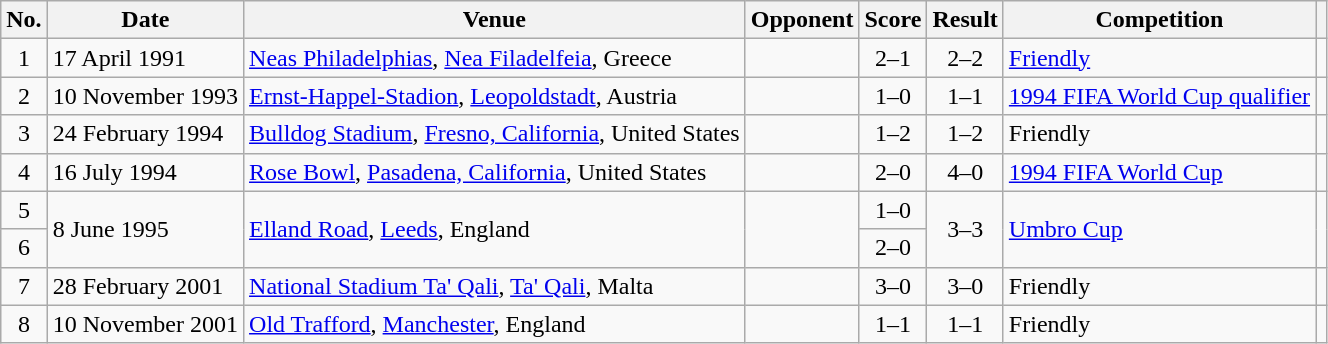<table class="wikitable sortable">
<tr>
<th scope="col">No.</th>
<th scope="col">Date</th>
<th scope="col">Venue</th>
<th scope="col">Opponent</th>
<th scope="col">Score</th>
<th scope="col">Result</th>
<th scope="col">Competition</th>
<th scope="col" class="unsortable"></th>
</tr>
<tr>
<td align="center">1</td>
<td>17 April 1991</td>
<td><a href='#'>Neas Philadelphias</a>, <a href='#'>Nea Filadelfeia</a>, Greece</td>
<td></td>
<td align="center">2–1</td>
<td align="center">2–2</td>
<td><a href='#'>Friendly</a></td>
<td></td>
</tr>
<tr>
<td align="center">2</td>
<td>10 November 1993</td>
<td><a href='#'>Ernst-Happel-Stadion</a>, <a href='#'>Leopoldstadt</a>, Austria</td>
<td></td>
<td align="center">1–0</td>
<td align="center">1–1</td>
<td><a href='#'>1994 FIFA World Cup qualifier</a></td>
<td></td>
</tr>
<tr>
<td align="center">3</td>
<td>24 February 1994</td>
<td><a href='#'>Bulldog Stadium</a>, <a href='#'>Fresno, California</a>, United States</td>
<td></td>
<td align="center">1–2</td>
<td style="text-align:center">1–2</td>
<td>Friendly</td>
<td></td>
</tr>
<tr>
<td align="center">4</td>
<td>16 July 1994</td>
<td><a href='#'>Rose Bowl</a>, <a href='#'>Pasadena, California</a>, United States</td>
<td></td>
<td align="center">2–0</td>
<td align="center">4–0</td>
<td><a href='#'>1994 FIFA World Cup</a></td>
<td></td>
</tr>
<tr>
<td align="center">5</td>
<td rowspan="2">8 June 1995</td>
<td rowspan="2"><a href='#'>Elland Road</a>, <a href='#'>Leeds</a>, England</td>
<td rowspan="2"></td>
<td align="center">1–0</td>
<td rowspan="2" align="center">3–3</td>
<td rowspan="2"><a href='#'>Umbro Cup</a></td>
<td rowspan="2"></td>
</tr>
<tr>
<td align="center">6</td>
<td align="center">2–0</td>
</tr>
<tr>
<td align="center">7</td>
<td>28 February 2001</td>
<td><a href='#'>National Stadium Ta' Qali</a>, <a href='#'>Ta' Qali</a>, Malta</td>
<td></td>
<td align="center">3–0</td>
<td align="center">3–0</td>
<td>Friendly</td>
<td></td>
</tr>
<tr>
<td align="center">8</td>
<td>10 November 2001</td>
<td><a href='#'>Old Trafford</a>, <a href='#'>Manchester</a>, England</td>
<td></td>
<td align="center">1–1</td>
<td align="center">1–1</td>
<td>Friendly</td>
<td></td>
</tr>
</table>
